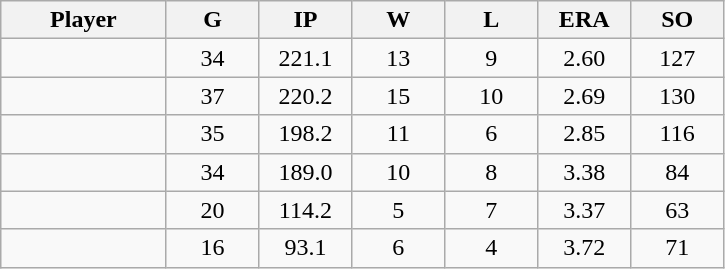<table class="wikitable sortable">
<tr>
<th bgcolor="#DDDDFF" width="16%">Player</th>
<th bgcolor="#DDDDFF" width="9%">G</th>
<th bgcolor="#DDDDFF" width="9%">IP</th>
<th bgcolor="#DDDDFF" width="9%">W</th>
<th bgcolor="#DDDDFF" width="9%">L</th>
<th bgcolor="#DDDDFF" width="9%">ERA</th>
<th bgcolor="#DDDDFF" width="9%">SO</th>
</tr>
<tr align="center">
<td></td>
<td>34</td>
<td>221.1</td>
<td>13</td>
<td>9</td>
<td>2.60</td>
<td>127</td>
</tr>
<tr align="center">
<td></td>
<td>37</td>
<td>220.2</td>
<td>15</td>
<td>10</td>
<td>2.69</td>
<td>130</td>
</tr>
<tr align="center">
<td></td>
<td>35</td>
<td>198.2</td>
<td>11</td>
<td>6</td>
<td>2.85</td>
<td>116</td>
</tr>
<tr align="center">
<td></td>
<td>34</td>
<td>189.0</td>
<td>10</td>
<td>8</td>
<td>3.38</td>
<td>84</td>
</tr>
<tr align="center">
<td></td>
<td>20</td>
<td>114.2</td>
<td>5</td>
<td>7</td>
<td>3.37</td>
<td>63</td>
</tr>
<tr align="center">
<td></td>
<td>16</td>
<td>93.1</td>
<td>6</td>
<td>4</td>
<td>3.72</td>
<td>71</td>
</tr>
</table>
